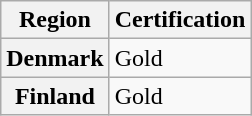<table class="wikitable sortable plainrowheaders">
<tr>
<th>Region</th>
<th>Certification</th>
</tr>
<tr>
<th scope="row">Denmark</th>
<td>Gold</td>
</tr>
<tr>
<th scope="row">Finland</th>
<td>Gold</td>
</tr>
</table>
